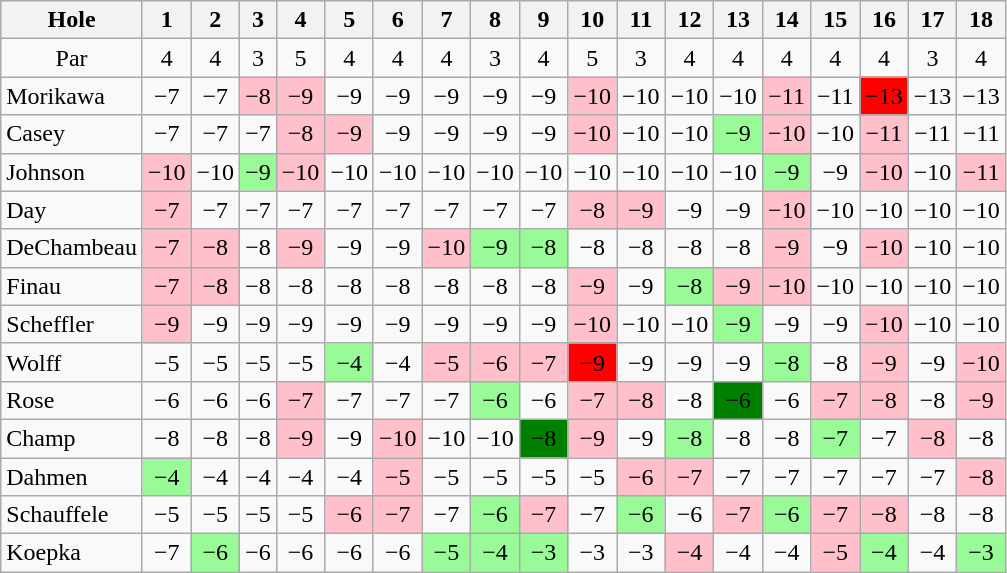<table class="wikitable" style="text-align:center">
<tr>
<th>Hole</th>
<th>1</th>
<th>2</th>
<th>3</th>
<th>4</th>
<th>5</th>
<th>6</th>
<th>7</th>
<th>8</th>
<th>9</th>
<th>10</th>
<th>11</th>
<th>12</th>
<th>13</th>
<th>14</th>
<th>15</th>
<th>16</th>
<th>17</th>
<th>18</th>
</tr>
<tr>
<td>Par</td>
<td>4</td>
<td>4</td>
<td>3</td>
<td>5</td>
<td>4</td>
<td>4</td>
<td>4</td>
<td>3</td>
<td>4</td>
<td>5</td>
<td>3</td>
<td>4</td>
<td>4</td>
<td>4</td>
<td>4</td>
<td>4</td>
<td>3</td>
<td>4</td>
</tr>
<tr>
<td align=left> Morikawa</td>
<td>−7</td>
<td>−7</td>
<td style="background: Pink;">−8</td>
<td style="background: Pink;">−9</td>
<td>−9</td>
<td>−9</td>
<td>−9</td>
<td>−9</td>
<td>−9</td>
<td style="background: Pink;">−10</td>
<td>−10</td>
<td>−10</td>
<td>−10</td>
<td style="background: Pink;">−11</td>
<td>−11</td>
<td style="background: Red;">−13</td>
<td>−13</td>
<td>−13</td>
</tr>
<tr>
<td align=left> Casey</td>
<td>−7</td>
<td>−7</td>
<td>−7</td>
<td style="background: Pink;">−8</td>
<td style="background: Pink;">−9</td>
<td>−9</td>
<td>−9</td>
<td>−9</td>
<td>−9</td>
<td style="background: Pink;">−10</td>
<td>−10</td>
<td>−10</td>
<td style="background: PaleGreen;">−9</td>
<td style="background: Pink;">−10</td>
<td>−10</td>
<td style="background: Pink;">−11</td>
<td>−11</td>
<td>−11</td>
</tr>
<tr>
<td align=left> Johnson</td>
<td style="background: Pink;">−10</td>
<td>−10</td>
<td style="background: PaleGreen;">−9</td>
<td style="background: Pink;">−10</td>
<td>−10</td>
<td>−10</td>
<td>−10</td>
<td>−10</td>
<td>−10</td>
<td>−10</td>
<td>−10</td>
<td>−10</td>
<td>−10</td>
<td style="background: PaleGreen;">−9</td>
<td>−9</td>
<td style="background: Pink;">−10</td>
<td>−10</td>
<td style="background: Pink;">−11</td>
</tr>
<tr>
<td align=left> Day</td>
<td style="background: Pink;">−7</td>
<td>−7</td>
<td>−7</td>
<td>−7</td>
<td>−7</td>
<td>−7</td>
<td>−7</td>
<td>−7</td>
<td>−7</td>
<td style="background: Pink;">−8</td>
<td style="background: Pink;">−9</td>
<td>−9</td>
<td>−9</td>
<td style="background: Pink;">−10</td>
<td>−10</td>
<td>−10</td>
<td>−10</td>
<td>−10</td>
</tr>
<tr>
<td align=left> DeChambeau</td>
<td style="background: Pink;">−7</td>
<td style="background: Pink;">−8</td>
<td>−8</td>
<td style="background: Pink;">−9</td>
<td>−9</td>
<td>−9</td>
<td style="background: Pink;">−10</td>
<td style="background: PaleGreen;">−9</td>
<td style="background: PaleGreen;">−8</td>
<td>−8</td>
<td>−8</td>
<td>−8</td>
<td>−8</td>
<td style="background: Pink;">−9</td>
<td>−9</td>
<td style="background: Pink;">−10</td>
<td>−10</td>
<td>−10</td>
</tr>
<tr>
<td align=left> Finau</td>
<td style="background: Pink;">−7</td>
<td style="background: Pink;">−8</td>
<td>−8</td>
<td>−8</td>
<td>−8</td>
<td>−8</td>
<td>−8</td>
<td>−8</td>
<td>−8</td>
<td style="background: Pink;">−9</td>
<td>−9</td>
<td style="background: PaleGreen;">−8</td>
<td style="background: Pink;">−9</td>
<td style="background: Pink;">−10</td>
<td>−10</td>
<td>−10</td>
<td>−10</td>
<td>−10</td>
</tr>
<tr>
<td align=left> Scheffler</td>
<td style="background: Pink;">−9</td>
<td>−9</td>
<td>−9</td>
<td>−9</td>
<td>−9</td>
<td>−9</td>
<td>−9</td>
<td>−9</td>
<td>−9</td>
<td style="background: Pink;">−10</td>
<td>−10</td>
<td>−10</td>
<td style="background: PaleGreen;">−9</td>
<td>−9</td>
<td>−9</td>
<td style="background: Pink;">−10</td>
<td>−10</td>
<td>−10</td>
</tr>
<tr>
<td align=left> Wolff</td>
<td>−5</td>
<td>−5</td>
<td>−5</td>
<td>−5</td>
<td style="background: PaleGreen;">−4</td>
<td>−4</td>
<td style="background: Pink;">−5</td>
<td style="background: Pink;">−6</td>
<td style="background: Pink;">−7</td>
<td style="background: Red;">−9</td>
<td>−9</td>
<td>−9</td>
<td>−9</td>
<td style="background: PaleGreen;">−8</td>
<td>−8</td>
<td style="background: Pink;">−9</td>
<td>−9</td>
<td style="background: Pink;">−10</td>
</tr>
<tr>
<td align=left> Rose</td>
<td>−6</td>
<td>−6</td>
<td>−6</td>
<td style="background: Pink;">−7</td>
<td>−7</td>
<td>−7</td>
<td>−7</td>
<td style="background: PaleGreen;">−6</td>
<td>−6</td>
<td style="background: Pink;">−7</td>
<td style="background: Pink;">−8</td>
<td>−8</td>
<td style="background: Green;">−6</td>
<td>−6</td>
<td style="background: Pink;">−7</td>
<td style="background: Pink;">−8</td>
<td>−8</td>
<td style="background: Pink;">−9</td>
</tr>
<tr>
<td align=left> Champ</td>
<td>−8</td>
<td>−8</td>
<td>−8</td>
<td style="background: Pink;">−9</td>
<td>−9</td>
<td style="background: Pink;">−10</td>
<td>−10</td>
<td>−10</td>
<td style="background: Green;">−8</td>
<td style="background: Pink;">−9</td>
<td>−9</td>
<td style="background: PaleGreen;">−8</td>
<td>−8</td>
<td>−8</td>
<td style="background: PaleGreen;">−7</td>
<td>−7</td>
<td style="background: Pink;">−8</td>
<td>−8</td>
</tr>
<tr>
<td align=left> Dahmen</td>
<td style="background: PaleGreen;">−4</td>
<td>−4</td>
<td>−4</td>
<td>−4</td>
<td>−4</td>
<td style="background: Pink;">−5</td>
<td>−5</td>
<td>−5</td>
<td>−5</td>
<td>−5</td>
<td style="background: Pink;">−6</td>
<td style="background: Pink;">−7</td>
<td>−7</td>
<td>−7</td>
<td>−7</td>
<td>−7</td>
<td>−7</td>
<td style="background: Pink;">−8</td>
</tr>
<tr>
<td align=left> Schauffele</td>
<td>−5</td>
<td>−5</td>
<td>−5</td>
<td>−5</td>
<td style="background: Pink;">−6</td>
<td style="background: Pink;">−7</td>
<td>−7</td>
<td style="background: PaleGreen;">−6</td>
<td style="background: Pink;">−7</td>
<td>−7</td>
<td style="background: PaleGreen;">−6</td>
<td>−6</td>
<td style="background: Pink;">−7</td>
<td style="background: PaleGreen;">−6</td>
<td style="background: Pink;">−7</td>
<td style="background: Pink;">−8</td>
<td>−8</td>
<td>−8</td>
</tr>
<tr>
<td align=left> Koepka</td>
<td>−7</td>
<td style="background: PaleGreen;">−6</td>
<td>−6</td>
<td>−6</td>
<td>−6</td>
<td>−6</td>
<td style="background: PaleGreen;">−5</td>
<td style="background: PaleGreen;">−4</td>
<td style="background: PaleGreen;">−3</td>
<td>−3</td>
<td>−3</td>
<td style="background: Pink;">−4</td>
<td>−4</td>
<td>−4</td>
<td style="background: Pink;">−5</td>
<td style="background: PaleGreen;">−4</td>
<td>−4</td>
<td style="background: PaleGreen;">−3</td>
</tr>
</table>
